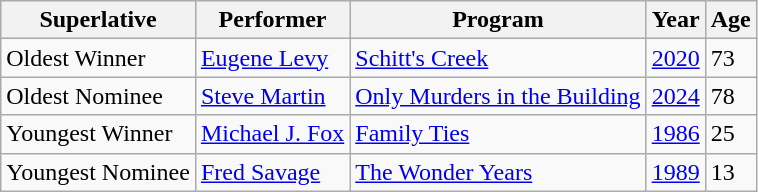<table class="wikitable">
<tr>
<th>Superlative</th>
<th>Performer</th>
<th>Program</th>
<th>Year</th>
<th>Age</th>
</tr>
<tr>
<td>Oldest Winner</td>
<td><a href='#'>Eugene Levy</a></td>
<td><a href='#'>Schitt's Creek</a></td>
<td><a href='#'>2020</a><br></td>
<td>73</td>
</tr>
<tr>
<td>Oldest Nominee</td>
<td><a href='#'>Steve Martin</a></td>
<td><a href='#'>Only Murders in the Building</a></td>
<td><a href='#'>2024</a><br></td>
<td>78</td>
</tr>
<tr>
<td>Youngest Winner</td>
<td><a href='#'>Michael J. Fox</a></td>
<td><a href='#'>Family Ties</a></td>
<td><a href='#'>1986</a><br></td>
<td>25</td>
</tr>
<tr>
<td>Youngest Nominee</td>
<td><a href='#'>Fred Savage</a></td>
<td><a href='#'>The Wonder Years</a></td>
<td><a href='#'>1989</a><br></td>
<td>13</td>
</tr>
</table>
